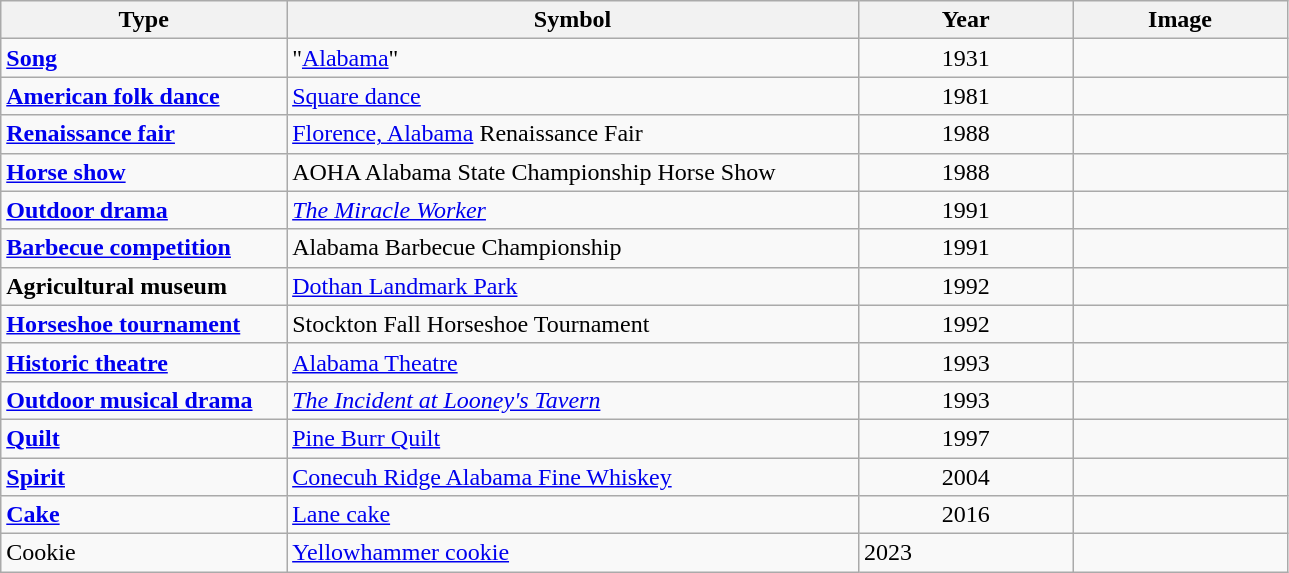<table class="wikitable">
<tr>
<th width="20%">Type</th>
<th width="40%">Symbol</th>
<th width="15%">Year</th>
<th width="15%">Image</th>
</tr>
<tr>
<td><strong><a href='#'>Song</a></strong></td>
<td>"<a href='#'>Alabama</a>"</td>
<td style="text-align:center">1931</td>
<td style="text-align:center"></td>
</tr>
<tr>
<td><strong><a href='#'>American folk dance</a></strong></td>
<td><a href='#'>Square dance</a></td>
<td style="text-align:center">1981</td>
<td style="text-align:center"></td>
</tr>
<tr>
<td><strong><a href='#'>Renaissance fair</a></strong></td>
<td><a href='#'>Florence, Alabama</a> Renaissance Fair</td>
<td style="text-align:center">1988</td>
<td style="text-align:center"></td>
</tr>
<tr>
<td><strong><a href='#'>Horse show</a></strong></td>
<td>AOHA Alabama State Championship Horse Show</td>
<td style="text-align:center">1988</td>
<td style="text-align:center"></td>
</tr>
<tr>
<td><strong><a href='#'>Outdoor drama</a></strong></td>
<td><a href='#'><em>The Miracle Worker</em></a></td>
<td style="text-align:center">1991</td>
<td style="text-align:center"></td>
</tr>
<tr>
<td><strong><a href='#'>Barbecue competition</a></strong></td>
<td>Alabama Barbecue Championship</td>
<td style="text-align:center">1991</td>
<td style="text-align:center"></td>
</tr>
<tr>
<td><strong>Agricultural museum</strong></td>
<td><a href='#'>Dothan Landmark Park</a></td>
<td style="text-align:center">1992</td>
<td style="text-align:center"></td>
</tr>
<tr>
<td><strong><a href='#'>Horseshoe tournament</a></strong></td>
<td>Stockton Fall Horseshoe Tournament</td>
<td style="text-align:center">1992</td>
<td style="text-align:center"></td>
</tr>
<tr>
<td><strong><a href='#'>Historic theatre</a></strong></td>
<td><a href='#'>Alabama Theatre</a></td>
<td style="text-align:center">1993</td>
<td style="text-align:center"></td>
</tr>
<tr>
<td><strong><a href='#'>Outdoor musical drama</a></strong></td>
<td><em><a href='#'>The Incident at Looney's Tavern</a></em></td>
<td style="text-align:center">1993</td>
<td style="text-align:center"></td>
</tr>
<tr>
<td><strong><a href='#'>Quilt</a></strong></td>
<td><a href='#'>Pine Burr Quilt</a></td>
<td style="text-align:center">1997</td>
<td style="text-align:center"></td>
</tr>
<tr>
<td><strong><a href='#'>Spirit</a></strong></td>
<td><a href='#'>Conecuh Ridge Alabama Fine Whiskey</a></td>
<td style="text-align:center">2004</td>
<td style="text-align:center"></td>
</tr>
<tr>
<td><strong><a href='#'>Cake</a></strong></td>
<td><a href='#'>Lane cake</a></td>
<td style="text-align:center">2016</td>
<td style="text-align:center"></td>
</tr>
<tr>
<td>Cookie</td>
<td><a href='#'>Yellowhammer cookie</a></td>
<td>2023</td>
<td></td>
</tr>
</table>
